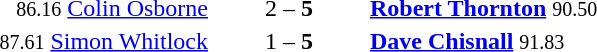<table style="text-align:center">
<tr>
<th width=223></th>
<th width=100></th>
<th width=223></th>
</tr>
<tr>
<td align=right><small>86.16</small> <a href='#'>Colin Osborne</a> </td>
<td>2 – <strong>5</strong></td>
<td align=left> <strong><a href='#'>Robert Thornton</a></strong> <small>90.50</small></td>
</tr>
<tr>
<td align=right><small>87.61</small> <a href='#'>Simon Whitlock</a> </td>
<td>1 – <strong>5</strong></td>
<td align=left> <strong><a href='#'>Dave Chisnall</a></strong> <small>91.83</small></td>
</tr>
</table>
